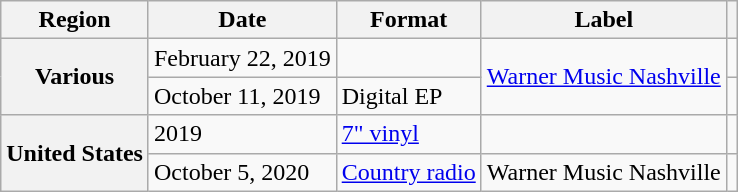<table class="wikitable plainrowheaders unsortable">
<tr>
<th scope="col">Region</th>
<th scope="col">Date</th>
<th scope="col">Format</th>
<th scope="col">Label</th>
<th scope="col"></th>
</tr>
<tr>
<th rowspan="2" scope="row">Various</th>
<td>February 22, 2019</td>
<td></td>
<td rowspan="2"><a href='#'>Warner Music Nashville</a></td>
<td style="text-align:center;"></td>
</tr>
<tr>
<td>October 11, 2019</td>
<td>Digital EP</td>
<td style="text-align:center;"></td>
</tr>
<tr>
<th rowspan="2" scope="row">United States</th>
<td>2019</td>
<td><a href='#'>7" vinyl</a></td>
<td></td>
<td style="text-align:center;"></td>
</tr>
<tr>
<td>October 5, 2020</td>
<td><a href='#'>Country radio</a></td>
<td>Warner Music Nashville</td>
<td style="text-align:center;"></td>
</tr>
</table>
